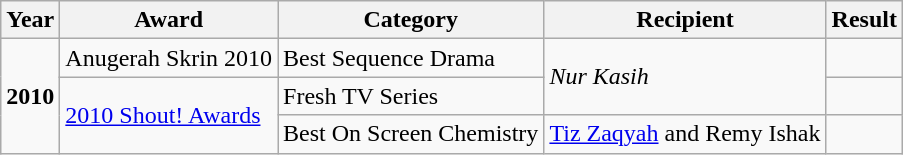<table class="wikitable">
<tr>
<th>Year</th>
<th>Award</th>
<th>Category</th>
<th>Recipient</th>
<th>Result</th>
</tr>
<tr>
<td rowspan="3" align="center"><strong>2010</strong></td>
<td>Anugerah Skrin 2010</td>
<td>Best Sequence Drama</td>
<td rowspan="2"><em>Nur Kasih</em></td>
<td></td>
</tr>
<tr>
<td rowspan="2"><a href='#'>2010 Shout! Awards</a></td>
<td>Fresh TV Series</td>
<td></td>
</tr>
<tr>
<td>Best On Screen Chemistry</td>
<td><a href='#'>Tiz Zaqyah</a> and Remy Ishak</td>
<td></td>
</tr>
</table>
